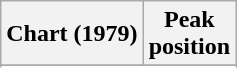<table class="wikitable sortable plainrowheaders" style="text-align:center">
<tr>
<th>Chart (1979)</th>
<th>Peak<br>position</th>
</tr>
<tr>
</tr>
<tr>
</tr>
</table>
